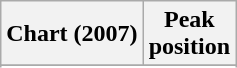<table class="wikitable">
<tr>
<th>Chart (2007)</th>
<th>Peak<br> position</th>
</tr>
<tr>
</tr>
<tr>
</tr>
<tr>
</tr>
<tr>
</tr>
<tr>
</tr>
</table>
